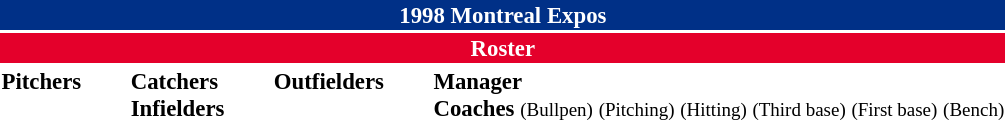<table class="toccolours" style="font-size: 95%;">
<tr>
<th colspan="10" style="background-color: #003087; color: #FFFFFF; text-align: center;">1998 Montreal Expos</th>
</tr>
<tr>
<td colspan="10" style="background-color: #E4002B; color: #FFFFFF; text-align: center;"><strong>Roster</strong></td>
</tr>
<tr>
<td valign="top"><strong>Pitchers</strong><br>

















</td>
<td width="25px"></td>
<td valign="top"><strong>Catchers</strong><br>



<strong>Infielders</strong>









</td>
<td width="25px"></td>
<td valign="top"><strong>Outfielders</strong><br>






</td>
<td width="25px"></td>
<td valign="top"><strong>Manager</strong><br>
<strong>Coaches</strong>
 <small>(Bullpen)</small>
 <small>(Pitching)</small>
 <small>(Hitting)</small>
 <small>(Third base)</small>
 <small>(First base)</small>
 <small>(Bench)</small></td>
</tr>
</table>
